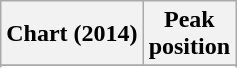<table class="wikitable sortable">
<tr>
<th>Chart (2014)</th>
<th>Peak<br>position</th>
</tr>
<tr>
</tr>
<tr>
</tr>
<tr>
</tr>
</table>
